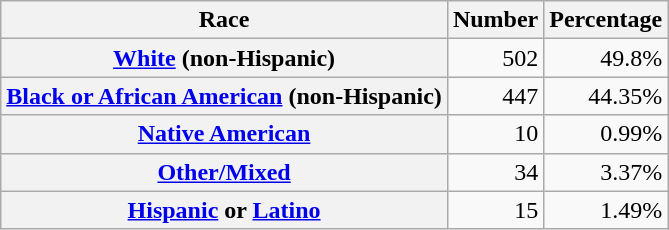<table class="wikitable" style="text-align:right">
<tr>
<th scope="col">Race</th>
<th scope="col">Number</th>
<th scope="col">Percentage</th>
</tr>
<tr>
<th scope="row"><a href='#'>White</a> (non-Hispanic)</th>
<td>502</td>
<td>49.8%</td>
</tr>
<tr>
<th scope="row"><a href='#'>Black or African American</a> (non-Hispanic)</th>
<td>447</td>
<td>44.35%</td>
</tr>
<tr>
<th scope="row"><a href='#'>Native American</a></th>
<td>10</td>
<td>0.99%</td>
</tr>
<tr>
<th scope="row"><a href='#'>Other/Mixed</a></th>
<td>34</td>
<td>3.37%</td>
</tr>
<tr>
<th scope="row"><a href='#'>Hispanic</a> or <a href='#'>Latino</a></th>
<td>15</td>
<td>1.49%</td>
</tr>
</table>
